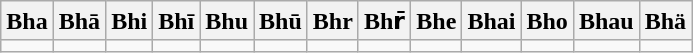<table class="wikitable">
<tr>
<th>Bha</th>
<th>Bhā</th>
<th>Bhi</th>
<th>Bhī</th>
<th>Bhu</th>
<th>Bhū</th>
<th>Bhr</th>
<th>Bhr̄</th>
<th>Bhe</th>
<th>Bhai</th>
<th>Bho</th>
<th>Bhau</th>
<th>Bhä</th>
</tr>
<tr>
<td></td>
<td></td>
<td></td>
<td></td>
<td></td>
<td></td>
<td></td>
<td></td>
<td></td>
<td></td>
<td></td>
<td></td>
<td></td>
</tr>
</table>
